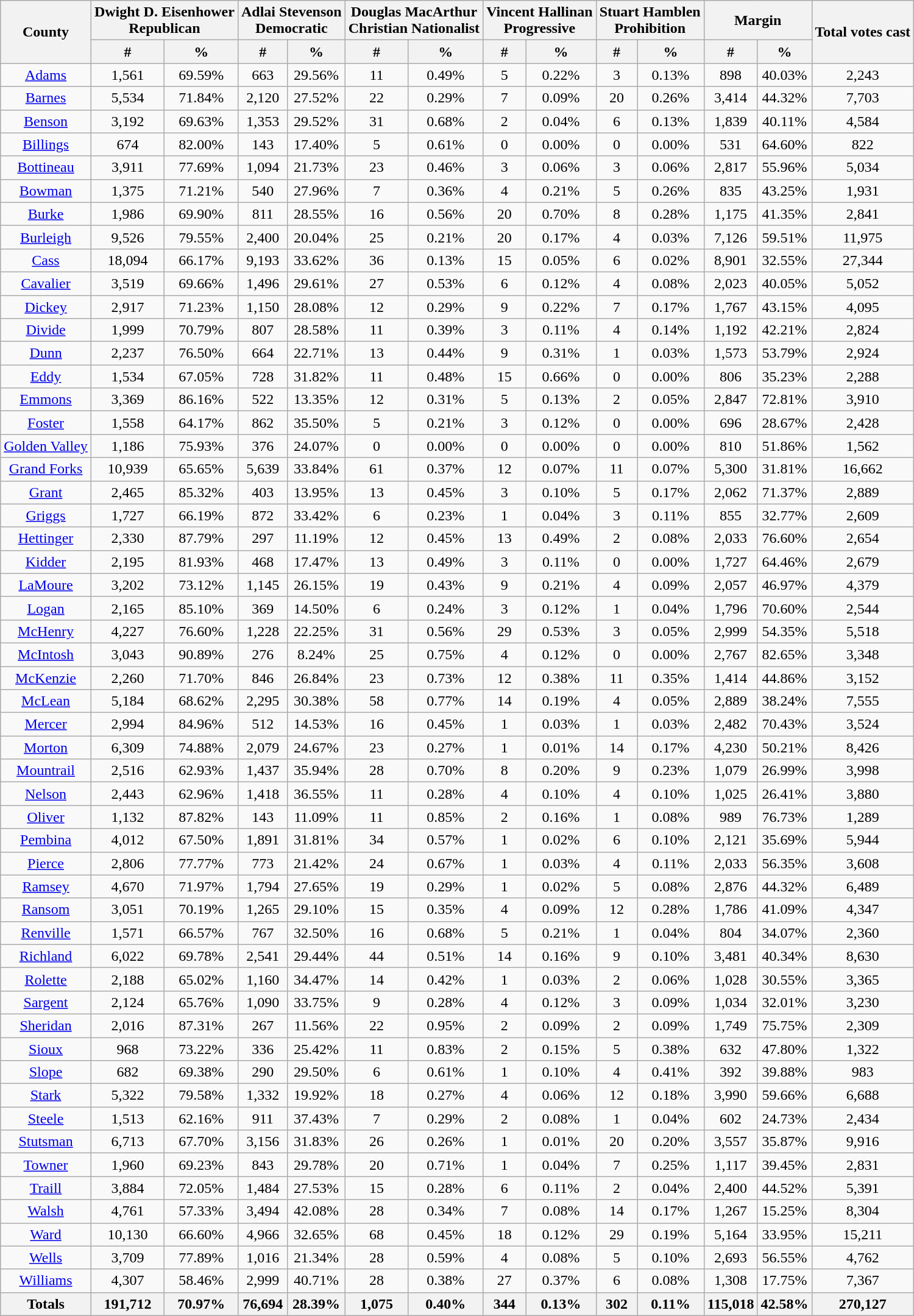<table class="wikitable sortable">
<tr>
<th rowspan="2">County</th>
<th colspan="2">Dwight D. Eisenhower<br>Republican</th>
<th colspan="2">Adlai Stevenson<br>Democratic</th>
<th colspan="2">Douglas MacArthur<br>Christian Nationalist</th>
<th colspan="2">Vincent Hallinan<br>Progressive</th>
<th colspan="2">Stuart Hamblen<br>Prohibition</th>
<th colspan="2">Margin</th>
<th rowspan="2">Total votes cast</th>
</tr>
<tr>
<th data-sort-type="number">#</th>
<th data-sort-type="number">%</th>
<th data-sort-type="number">#</th>
<th data-sort-type="number">%</th>
<th data-sort-type="number">#</th>
<th data-sort-type="number">%</th>
<th data-sort-type="number">#</th>
<th data-sort-type="number">%</th>
<th data-sort-type="number">#</th>
<th data-sort-type="number">%</th>
<th data-sort-type="number">#</th>
<th data-sort-type="number">%</th>
</tr>
<tr style="text-align:center;">
<td><a href='#'>Adams</a></td>
<td>1,561</td>
<td>69.59%</td>
<td>663</td>
<td>29.56%</td>
<td>11</td>
<td>0.49%</td>
<td>5</td>
<td>0.22%</td>
<td>3</td>
<td>0.13%</td>
<td>898</td>
<td>40.03%</td>
<td>2,243</td>
</tr>
<tr style="text-align:center;">
<td><a href='#'>Barnes</a></td>
<td>5,534</td>
<td>71.84%</td>
<td>2,120</td>
<td>27.52%</td>
<td>22</td>
<td>0.29%</td>
<td>7</td>
<td>0.09%</td>
<td>20</td>
<td>0.26%</td>
<td>3,414</td>
<td>44.32%</td>
<td>7,703</td>
</tr>
<tr style="text-align:center;">
<td><a href='#'>Benson</a></td>
<td>3,192</td>
<td>69.63%</td>
<td>1,353</td>
<td>29.52%</td>
<td>31</td>
<td>0.68%</td>
<td>2</td>
<td>0.04%</td>
<td>6</td>
<td>0.13%</td>
<td>1,839</td>
<td>40.11%</td>
<td>4,584</td>
</tr>
<tr style="text-align:center;">
<td><a href='#'>Billings</a></td>
<td>674</td>
<td>82.00%</td>
<td>143</td>
<td>17.40%</td>
<td>5</td>
<td>0.61%</td>
<td>0</td>
<td>0.00%</td>
<td>0</td>
<td>0.00%</td>
<td>531</td>
<td>64.60%</td>
<td>822</td>
</tr>
<tr style="text-align:center;">
<td><a href='#'>Bottineau</a></td>
<td>3,911</td>
<td>77.69%</td>
<td>1,094</td>
<td>21.73%</td>
<td>23</td>
<td>0.46%</td>
<td>3</td>
<td>0.06%</td>
<td>3</td>
<td>0.06%</td>
<td>2,817</td>
<td>55.96%</td>
<td>5,034</td>
</tr>
<tr style="text-align:center;">
<td><a href='#'>Bowman</a></td>
<td>1,375</td>
<td>71.21%</td>
<td>540</td>
<td>27.96%</td>
<td>7</td>
<td>0.36%</td>
<td>4</td>
<td>0.21%</td>
<td>5</td>
<td>0.26%</td>
<td>835</td>
<td>43.25%</td>
<td>1,931</td>
</tr>
<tr style="text-align:center;">
<td><a href='#'>Burke</a></td>
<td>1,986</td>
<td>69.90%</td>
<td>811</td>
<td>28.55%</td>
<td>16</td>
<td>0.56%</td>
<td>20</td>
<td>0.70%</td>
<td>8</td>
<td>0.28%</td>
<td>1,175</td>
<td>41.35%</td>
<td>2,841</td>
</tr>
<tr style="text-align:center;">
<td><a href='#'>Burleigh</a></td>
<td>9,526</td>
<td>79.55%</td>
<td>2,400</td>
<td>20.04%</td>
<td>25</td>
<td>0.21%</td>
<td>20</td>
<td>0.17%</td>
<td>4</td>
<td>0.03%</td>
<td>7,126</td>
<td>59.51%</td>
<td>11,975</td>
</tr>
<tr style="text-align:center;">
<td><a href='#'>Cass</a></td>
<td>18,094</td>
<td>66.17%</td>
<td>9,193</td>
<td>33.62%</td>
<td>36</td>
<td>0.13%</td>
<td>15</td>
<td>0.05%</td>
<td>6</td>
<td>0.02%</td>
<td>8,901</td>
<td>32.55%</td>
<td>27,344</td>
</tr>
<tr style="text-align:center;">
<td><a href='#'>Cavalier</a></td>
<td>3,519</td>
<td>69.66%</td>
<td>1,496</td>
<td>29.61%</td>
<td>27</td>
<td>0.53%</td>
<td>6</td>
<td>0.12%</td>
<td>4</td>
<td>0.08%</td>
<td>2,023</td>
<td>40.05%</td>
<td>5,052</td>
</tr>
<tr style="text-align:center;">
<td><a href='#'>Dickey</a></td>
<td>2,917</td>
<td>71.23%</td>
<td>1,150</td>
<td>28.08%</td>
<td>12</td>
<td>0.29%</td>
<td>9</td>
<td>0.22%</td>
<td>7</td>
<td>0.17%</td>
<td>1,767</td>
<td>43.15%</td>
<td>4,095</td>
</tr>
<tr style="text-align:center;">
<td><a href='#'>Divide</a></td>
<td>1,999</td>
<td>70.79%</td>
<td>807</td>
<td>28.58%</td>
<td>11</td>
<td>0.39%</td>
<td>3</td>
<td>0.11%</td>
<td>4</td>
<td>0.14%</td>
<td>1,192</td>
<td>42.21%</td>
<td>2,824</td>
</tr>
<tr style="text-align:center;">
<td><a href='#'>Dunn</a></td>
<td>2,237</td>
<td>76.50%</td>
<td>664</td>
<td>22.71%</td>
<td>13</td>
<td>0.44%</td>
<td>9</td>
<td>0.31%</td>
<td>1</td>
<td>0.03%</td>
<td>1,573</td>
<td>53.79%</td>
<td>2,924</td>
</tr>
<tr style="text-align:center;">
<td><a href='#'>Eddy</a></td>
<td>1,534</td>
<td>67.05%</td>
<td>728</td>
<td>31.82%</td>
<td>11</td>
<td>0.48%</td>
<td>15</td>
<td>0.66%</td>
<td>0</td>
<td>0.00%</td>
<td>806</td>
<td>35.23%</td>
<td>2,288</td>
</tr>
<tr style="text-align:center;">
<td><a href='#'>Emmons</a></td>
<td>3,369</td>
<td>86.16%</td>
<td>522</td>
<td>13.35%</td>
<td>12</td>
<td>0.31%</td>
<td>5</td>
<td>0.13%</td>
<td>2</td>
<td>0.05%</td>
<td>2,847</td>
<td>72.81%</td>
<td>3,910</td>
</tr>
<tr style="text-align:center;">
<td><a href='#'>Foster</a></td>
<td>1,558</td>
<td>64.17%</td>
<td>862</td>
<td>35.50%</td>
<td>5</td>
<td>0.21%</td>
<td>3</td>
<td>0.12%</td>
<td>0</td>
<td>0.00%</td>
<td>696</td>
<td>28.67%</td>
<td>2,428</td>
</tr>
<tr style="text-align:center;">
<td><a href='#'>Golden Valley</a></td>
<td>1,186</td>
<td>75.93%</td>
<td>376</td>
<td>24.07%</td>
<td>0</td>
<td>0.00%</td>
<td>0</td>
<td>0.00%</td>
<td>0</td>
<td>0.00%</td>
<td>810</td>
<td>51.86%</td>
<td>1,562</td>
</tr>
<tr style="text-align:center;">
<td><a href='#'>Grand Forks</a></td>
<td>10,939</td>
<td>65.65%</td>
<td>5,639</td>
<td>33.84%</td>
<td>61</td>
<td>0.37%</td>
<td>12</td>
<td>0.07%</td>
<td>11</td>
<td>0.07%</td>
<td>5,300</td>
<td>31.81%</td>
<td>16,662</td>
</tr>
<tr style="text-align:center;">
<td><a href='#'>Grant</a></td>
<td>2,465</td>
<td>85.32%</td>
<td>403</td>
<td>13.95%</td>
<td>13</td>
<td>0.45%</td>
<td>3</td>
<td>0.10%</td>
<td>5</td>
<td>0.17%</td>
<td>2,062</td>
<td>71.37%</td>
<td>2,889</td>
</tr>
<tr style="text-align:center;">
<td><a href='#'>Griggs</a></td>
<td>1,727</td>
<td>66.19%</td>
<td>872</td>
<td>33.42%</td>
<td>6</td>
<td>0.23%</td>
<td>1</td>
<td>0.04%</td>
<td>3</td>
<td>0.11%</td>
<td>855</td>
<td>32.77%</td>
<td>2,609</td>
</tr>
<tr style="text-align:center;">
<td><a href='#'>Hettinger</a></td>
<td>2,330</td>
<td>87.79%</td>
<td>297</td>
<td>11.19%</td>
<td>12</td>
<td>0.45%</td>
<td>13</td>
<td>0.49%</td>
<td>2</td>
<td>0.08%</td>
<td>2,033</td>
<td>76.60%</td>
<td>2,654</td>
</tr>
<tr style="text-align:center;">
<td><a href='#'>Kidder</a></td>
<td>2,195</td>
<td>81.93%</td>
<td>468</td>
<td>17.47%</td>
<td>13</td>
<td>0.49%</td>
<td>3</td>
<td>0.11%</td>
<td>0</td>
<td>0.00%</td>
<td>1,727</td>
<td>64.46%</td>
<td>2,679</td>
</tr>
<tr style="text-align:center;">
<td><a href='#'>LaMoure</a></td>
<td>3,202</td>
<td>73.12%</td>
<td>1,145</td>
<td>26.15%</td>
<td>19</td>
<td>0.43%</td>
<td>9</td>
<td>0.21%</td>
<td>4</td>
<td>0.09%</td>
<td>2,057</td>
<td>46.97%</td>
<td>4,379</td>
</tr>
<tr style="text-align:center;">
<td><a href='#'>Logan</a></td>
<td>2,165</td>
<td>85.10%</td>
<td>369</td>
<td>14.50%</td>
<td>6</td>
<td>0.24%</td>
<td>3</td>
<td>0.12%</td>
<td>1</td>
<td>0.04%</td>
<td>1,796</td>
<td>70.60%</td>
<td>2,544</td>
</tr>
<tr style="text-align:center;">
<td><a href='#'>McHenry</a></td>
<td>4,227</td>
<td>76.60%</td>
<td>1,228</td>
<td>22.25%</td>
<td>31</td>
<td>0.56%</td>
<td>29</td>
<td>0.53%</td>
<td>3</td>
<td>0.05%</td>
<td>2,999</td>
<td>54.35%</td>
<td>5,518</td>
</tr>
<tr style="text-align:center;">
<td><a href='#'>McIntosh</a></td>
<td>3,043</td>
<td>90.89%</td>
<td>276</td>
<td>8.24%</td>
<td>25</td>
<td>0.75%</td>
<td>4</td>
<td>0.12%</td>
<td>0</td>
<td>0.00%</td>
<td>2,767</td>
<td>82.65%</td>
<td>3,348</td>
</tr>
<tr style="text-align:center;">
<td><a href='#'>McKenzie</a></td>
<td>2,260</td>
<td>71.70%</td>
<td>846</td>
<td>26.84%</td>
<td>23</td>
<td>0.73%</td>
<td>12</td>
<td>0.38%</td>
<td>11</td>
<td>0.35%</td>
<td>1,414</td>
<td>44.86%</td>
<td>3,152</td>
</tr>
<tr style="text-align:center;">
<td><a href='#'>McLean</a></td>
<td>5,184</td>
<td>68.62%</td>
<td>2,295</td>
<td>30.38%</td>
<td>58</td>
<td>0.77%</td>
<td>14</td>
<td>0.19%</td>
<td>4</td>
<td>0.05%</td>
<td>2,889</td>
<td>38.24%</td>
<td>7,555</td>
</tr>
<tr style="text-align:center;">
<td><a href='#'>Mercer</a></td>
<td>2,994</td>
<td>84.96%</td>
<td>512</td>
<td>14.53%</td>
<td>16</td>
<td>0.45%</td>
<td>1</td>
<td>0.03%</td>
<td>1</td>
<td>0.03%</td>
<td>2,482</td>
<td>70.43%</td>
<td>3,524</td>
</tr>
<tr style="text-align:center;">
<td><a href='#'>Morton</a></td>
<td>6,309</td>
<td>74.88%</td>
<td>2,079</td>
<td>24.67%</td>
<td>23</td>
<td>0.27%</td>
<td>1</td>
<td>0.01%</td>
<td>14</td>
<td>0.17%</td>
<td>4,230</td>
<td>50.21%</td>
<td>8,426</td>
</tr>
<tr style="text-align:center;">
<td><a href='#'>Mountrail</a></td>
<td>2,516</td>
<td>62.93%</td>
<td>1,437</td>
<td>35.94%</td>
<td>28</td>
<td>0.70%</td>
<td>8</td>
<td>0.20%</td>
<td>9</td>
<td>0.23%</td>
<td>1,079</td>
<td>26.99%</td>
<td>3,998</td>
</tr>
<tr style="text-align:center;">
<td><a href='#'>Nelson</a></td>
<td>2,443</td>
<td>62.96%</td>
<td>1,418</td>
<td>36.55%</td>
<td>11</td>
<td>0.28%</td>
<td>4</td>
<td>0.10%</td>
<td>4</td>
<td>0.10%</td>
<td>1,025</td>
<td>26.41%</td>
<td>3,880</td>
</tr>
<tr style="text-align:center;">
<td><a href='#'>Oliver</a></td>
<td>1,132</td>
<td>87.82%</td>
<td>143</td>
<td>11.09%</td>
<td>11</td>
<td>0.85%</td>
<td>2</td>
<td>0.16%</td>
<td>1</td>
<td>0.08%</td>
<td>989</td>
<td>76.73%</td>
<td>1,289</td>
</tr>
<tr style="text-align:center;">
<td><a href='#'>Pembina</a></td>
<td>4,012</td>
<td>67.50%</td>
<td>1,891</td>
<td>31.81%</td>
<td>34</td>
<td>0.57%</td>
<td>1</td>
<td>0.02%</td>
<td>6</td>
<td>0.10%</td>
<td>2,121</td>
<td>35.69%</td>
<td>5,944</td>
</tr>
<tr style="text-align:center;">
<td><a href='#'>Pierce</a></td>
<td>2,806</td>
<td>77.77%</td>
<td>773</td>
<td>21.42%</td>
<td>24</td>
<td>0.67%</td>
<td>1</td>
<td>0.03%</td>
<td>4</td>
<td>0.11%</td>
<td>2,033</td>
<td>56.35%</td>
<td>3,608</td>
</tr>
<tr style="text-align:center;">
<td><a href='#'>Ramsey</a></td>
<td>4,670</td>
<td>71.97%</td>
<td>1,794</td>
<td>27.65%</td>
<td>19</td>
<td>0.29%</td>
<td>1</td>
<td>0.02%</td>
<td>5</td>
<td>0.08%</td>
<td>2,876</td>
<td>44.32%</td>
<td>6,489</td>
</tr>
<tr style="text-align:center;">
<td><a href='#'>Ransom</a></td>
<td>3,051</td>
<td>70.19%</td>
<td>1,265</td>
<td>29.10%</td>
<td>15</td>
<td>0.35%</td>
<td>4</td>
<td>0.09%</td>
<td>12</td>
<td>0.28%</td>
<td>1,786</td>
<td>41.09%</td>
<td>4,347</td>
</tr>
<tr style="text-align:center;">
<td><a href='#'>Renville</a></td>
<td>1,571</td>
<td>66.57%</td>
<td>767</td>
<td>32.50%</td>
<td>16</td>
<td>0.68%</td>
<td>5</td>
<td>0.21%</td>
<td>1</td>
<td>0.04%</td>
<td>804</td>
<td>34.07%</td>
<td>2,360</td>
</tr>
<tr style="text-align:center;">
<td><a href='#'>Richland</a></td>
<td>6,022</td>
<td>69.78%</td>
<td>2,541</td>
<td>29.44%</td>
<td>44</td>
<td>0.51%</td>
<td>14</td>
<td>0.16%</td>
<td>9</td>
<td>0.10%</td>
<td>3,481</td>
<td>40.34%</td>
<td>8,630</td>
</tr>
<tr style="text-align:center;">
<td><a href='#'>Rolette</a></td>
<td>2,188</td>
<td>65.02%</td>
<td>1,160</td>
<td>34.47%</td>
<td>14</td>
<td>0.42%</td>
<td>1</td>
<td>0.03%</td>
<td>2</td>
<td>0.06%</td>
<td>1,028</td>
<td>30.55%</td>
<td>3,365</td>
</tr>
<tr style="text-align:center;">
<td><a href='#'>Sargent</a></td>
<td>2,124</td>
<td>65.76%</td>
<td>1,090</td>
<td>33.75%</td>
<td>9</td>
<td>0.28%</td>
<td>4</td>
<td>0.12%</td>
<td>3</td>
<td>0.09%</td>
<td>1,034</td>
<td>32.01%</td>
<td>3,230</td>
</tr>
<tr style="text-align:center;">
<td><a href='#'>Sheridan</a></td>
<td>2,016</td>
<td>87.31%</td>
<td>267</td>
<td>11.56%</td>
<td>22</td>
<td>0.95%</td>
<td>2</td>
<td>0.09%</td>
<td>2</td>
<td>0.09%</td>
<td>1,749</td>
<td>75.75%</td>
<td>2,309</td>
</tr>
<tr style="text-align:center;">
<td><a href='#'>Sioux</a></td>
<td>968</td>
<td>73.22%</td>
<td>336</td>
<td>25.42%</td>
<td>11</td>
<td>0.83%</td>
<td>2</td>
<td>0.15%</td>
<td>5</td>
<td>0.38%</td>
<td>632</td>
<td>47.80%</td>
<td>1,322</td>
</tr>
<tr style="text-align:center;">
<td><a href='#'>Slope</a></td>
<td>682</td>
<td>69.38%</td>
<td>290</td>
<td>29.50%</td>
<td>6</td>
<td>0.61%</td>
<td>1</td>
<td>0.10%</td>
<td>4</td>
<td>0.41%</td>
<td>392</td>
<td>39.88%</td>
<td>983</td>
</tr>
<tr style="text-align:center;">
<td><a href='#'>Stark</a></td>
<td>5,322</td>
<td>79.58%</td>
<td>1,332</td>
<td>19.92%</td>
<td>18</td>
<td>0.27%</td>
<td>4</td>
<td>0.06%</td>
<td>12</td>
<td>0.18%</td>
<td>3,990</td>
<td>59.66%</td>
<td>6,688</td>
</tr>
<tr style="text-align:center;">
<td><a href='#'>Steele</a></td>
<td>1,513</td>
<td>62.16%</td>
<td>911</td>
<td>37.43%</td>
<td>7</td>
<td>0.29%</td>
<td>2</td>
<td>0.08%</td>
<td>1</td>
<td>0.04%</td>
<td>602</td>
<td>24.73%</td>
<td>2,434</td>
</tr>
<tr style="text-align:center;">
<td><a href='#'>Stutsman</a></td>
<td>6,713</td>
<td>67.70%</td>
<td>3,156</td>
<td>31.83%</td>
<td>26</td>
<td>0.26%</td>
<td>1</td>
<td>0.01%</td>
<td>20</td>
<td>0.20%</td>
<td>3,557</td>
<td>35.87%</td>
<td>9,916</td>
</tr>
<tr style="text-align:center;">
<td><a href='#'>Towner</a></td>
<td>1,960</td>
<td>69.23%</td>
<td>843</td>
<td>29.78%</td>
<td>20</td>
<td>0.71%</td>
<td>1</td>
<td>0.04%</td>
<td>7</td>
<td>0.25%</td>
<td>1,117</td>
<td>39.45%</td>
<td>2,831</td>
</tr>
<tr style="text-align:center;">
<td><a href='#'>Traill</a></td>
<td>3,884</td>
<td>72.05%</td>
<td>1,484</td>
<td>27.53%</td>
<td>15</td>
<td>0.28%</td>
<td>6</td>
<td>0.11%</td>
<td>2</td>
<td>0.04%</td>
<td>2,400</td>
<td>44.52%</td>
<td>5,391</td>
</tr>
<tr style="text-align:center;">
<td><a href='#'>Walsh</a></td>
<td>4,761</td>
<td>57.33%</td>
<td>3,494</td>
<td>42.08%</td>
<td>28</td>
<td>0.34%</td>
<td>7</td>
<td>0.08%</td>
<td>14</td>
<td>0.17%</td>
<td>1,267</td>
<td>15.25%</td>
<td>8,304</td>
</tr>
<tr style="text-align:center;">
<td><a href='#'>Ward</a></td>
<td>10,130</td>
<td>66.60%</td>
<td>4,966</td>
<td>32.65%</td>
<td>68</td>
<td>0.45%</td>
<td>18</td>
<td>0.12%</td>
<td>29</td>
<td>0.19%</td>
<td>5,164</td>
<td>33.95%</td>
<td>15,211</td>
</tr>
<tr style="text-align:center;">
<td><a href='#'>Wells</a></td>
<td>3,709</td>
<td>77.89%</td>
<td>1,016</td>
<td>21.34%</td>
<td>28</td>
<td>0.59%</td>
<td>4</td>
<td>0.08%</td>
<td>5</td>
<td>0.10%</td>
<td>2,693</td>
<td>56.55%</td>
<td>4,762</td>
</tr>
<tr style="text-align:center;">
<td><a href='#'>Williams</a></td>
<td>4,307</td>
<td>58.46%</td>
<td>2,999</td>
<td>40.71%</td>
<td>28</td>
<td>0.38%</td>
<td>27</td>
<td>0.37%</td>
<td>6</td>
<td>0.08%</td>
<td>1,308</td>
<td>17.75%</td>
<td>7,367</td>
</tr>
<tr>
<th>Totals</th>
<th>191,712</th>
<th>70.97%</th>
<th>76,694</th>
<th>28.39%</th>
<th>1,075</th>
<th>0.40%</th>
<th>344</th>
<th>0.13%</th>
<th>302</th>
<th>0.11%</th>
<th>115,018</th>
<th>42.58%</th>
<th>270,127</th>
</tr>
</table>
